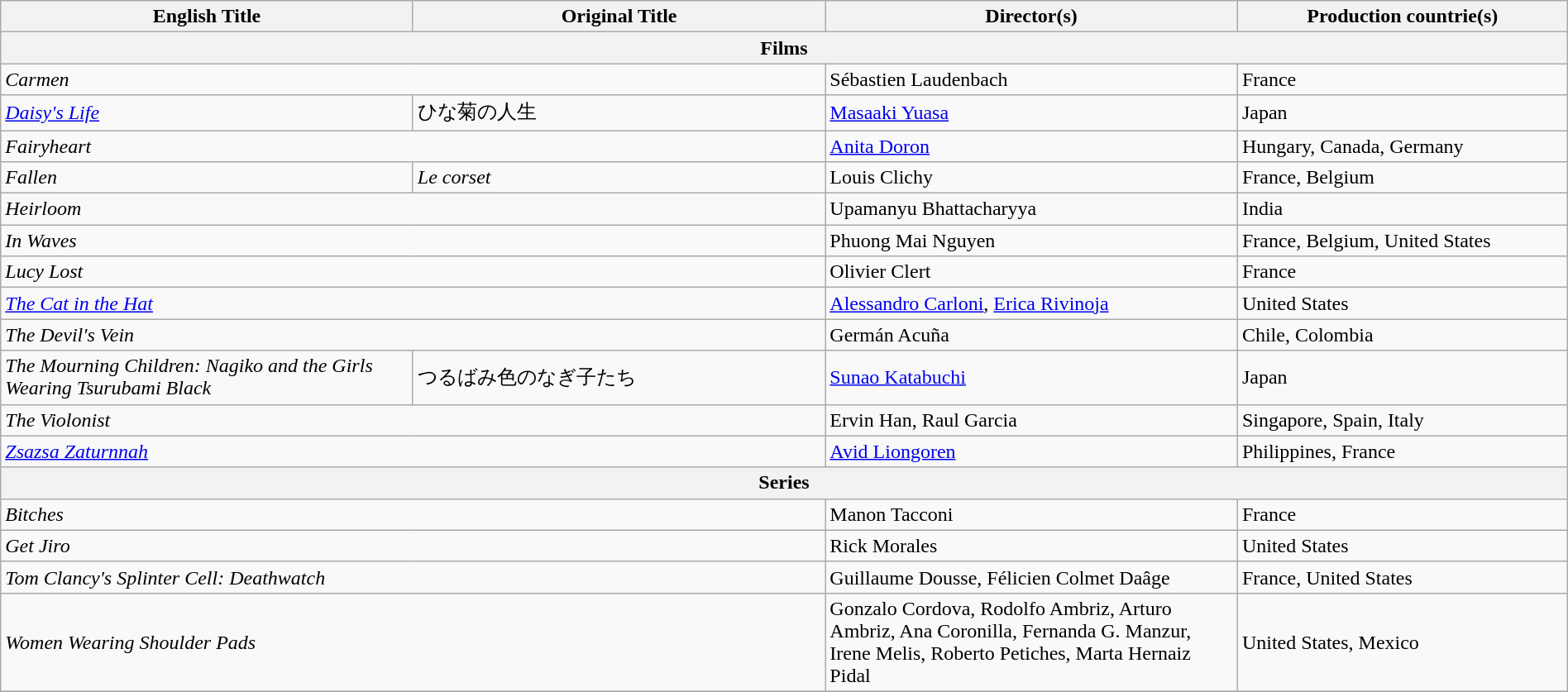<table class="wikitable" style="width:100%; margin-bottom:4px">
<tr>
<th scope="col" width="25%">English Title</th>
<th scope="col" width="25%">Original Title</th>
<th scope="col" width="25%">Director(s)</th>
<th scope="col" width="20%">Production countrie(s)</th>
</tr>
<tr>
<th colspan="4">Films</th>
</tr>
<tr>
<td colspan="2"><em>Carmen</em></td>
<td>Sébastien Laudenbach</td>
<td>France</td>
</tr>
<tr>
<td><em><a href='#'>Daisy's Life</a></em></td>
<td>ひな菊の人生</td>
<td><a href='#'>Masaaki Yuasa</a></td>
<td>Japan</td>
</tr>
<tr>
<td colspan="2"><em>Fairyheart</em></td>
<td><a href='#'>Anita Doron</a></td>
<td>Hungary, Canada, Germany</td>
</tr>
<tr>
<td><em>Fallen</em></td>
<td><em>Le corset</em></td>
<td>Louis Clichy</td>
<td>France, Belgium</td>
</tr>
<tr>
<td colspan="2"><em>Heirloom</em></td>
<td>Upamanyu Bhattacharyya</td>
<td>India</td>
</tr>
<tr>
<td colspan="2"><em>In Waves</em></td>
<td>Phuong Mai Nguyen</td>
<td>France, Belgium, United States</td>
</tr>
<tr>
<td colspan="2"><em>Lucy Lost</em></td>
<td>Olivier Clert</td>
<td>France</td>
</tr>
<tr>
<td colspan="2"><em><a href='#'>The Cat in the Hat</a></em></td>
<td><a href='#'>Alessandro Carloni</a>, <a href='#'>Erica Rivinoja</a></td>
<td>United States</td>
</tr>
<tr>
<td colspan="2"><em>The Devil's Vein</em></td>
<td>Germán Acuña</td>
<td>Chile, Colombia</td>
</tr>
<tr>
<td><em>The Mourning Children: Nagiko and the Girls Wearing Tsurubami Black</em></td>
<td>つるばみ色のなぎ子たち</td>
<td><a href='#'>Sunao Katabuchi</a></td>
<td>Japan</td>
</tr>
<tr>
<td colspan="2"><em>The Violonist</em></td>
<td>Ervin Han, Raul Garcia</td>
<td>Singapore, Spain, Italy</td>
</tr>
<tr>
<td colspan="2"><em><a href='#'>Zsazsa Zaturnnah</a></em></td>
<td><a href='#'>Avid Liongoren</a></td>
<td>Philippines, France</td>
</tr>
<tr>
<th colspan="4">Series</th>
</tr>
<tr>
<td colspan="2"><em>Bitches</em></td>
<td>Manon Tacconi</td>
<td>France</td>
</tr>
<tr>
<td colspan="2"><em>Get Jiro</em></td>
<td>Rick Morales</td>
<td>United States</td>
</tr>
<tr>
<td colspan="2"><em>Tom Clancy's Splinter Cell: Deathwatch</em></td>
<td>Guillaume Dousse, Félicien Colmet Daâge</td>
<td>France, United States</td>
</tr>
<tr>
<td colspan="2"><em>Women Wearing Shoulder Pads</em></td>
<td>Gonzalo Cordova, Rodolfo Ambriz, Arturo Ambriz, Ana Coronilla, Fernanda G. Manzur, Irene Melis, Roberto Petiches, Marta Hernaiz Pidal</td>
<td>United States, Mexico</td>
</tr>
<tr>
</tr>
</table>
